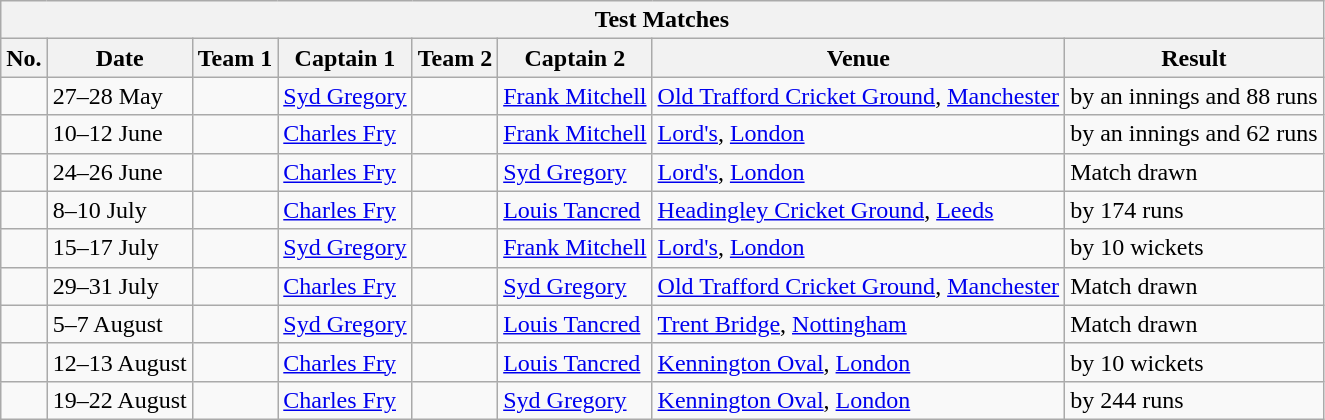<table class="wikitable">
<tr>
<th colspan="9">Test Matches</th>
</tr>
<tr>
<th>No.</th>
<th>Date</th>
<th>Team 1</th>
<th>Captain 1</th>
<th>Team 2</th>
<th>Captain 2</th>
<th>Venue</th>
<th>Result</th>
</tr>
<tr>
<td></td>
<td>27–28 May</td>
<td></td>
<td><a href='#'>Syd Gregory</a></td>
<td></td>
<td><a href='#'>Frank Mitchell</a></td>
<td><a href='#'>Old Trafford Cricket Ground</a>, <a href='#'>Manchester</a></td>
<td> by an innings and 88 runs</td>
</tr>
<tr>
<td></td>
<td>10–12 June</td>
<td></td>
<td><a href='#'>Charles Fry</a></td>
<td></td>
<td><a href='#'>Frank Mitchell</a></td>
<td><a href='#'>Lord's</a>, <a href='#'>London</a></td>
<td> by an innings and 62 runs</td>
</tr>
<tr>
<td></td>
<td>24–26 June</td>
<td></td>
<td><a href='#'>Charles Fry</a></td>
<td></td>
<td><a href='#'>Syd Gregory</a></td>
<td><a href='#'>Lord's</a>, <a href='#'>London</a></td>
<td>Match drawn</td>
</tr>
<tr>
<td></td>
<td>8–10 July</td>
<td></td>
<td><a href='#'>Charles Fry</a></td>
<td></td>
<td><a href='#'>Louis Tancred</a></td>
<td><a href='#'>Headingley Cricket Ground</a>, <a href='#'>Leeds</a></td>
<td> by 174 runs</td>
</tr>
<tr>
<td></td>
<td>15–17 July</td>
<td></td>
<td><a href='#'>Syd Gregory</a></td>
<td></td>
<td><a href='#'>Frank Mitchell</a></td>
<td><a href='#'>Lord's</a>, <a href='#'>London</a></td>
<td> by 10 wickets</td>
</tr>
<tr>
<td></td>
<td>29–31 July</td>
<td></td>
<td><a href='#'>Charles Fry</a></td>
<td></td>
<td><a href='#'>Syd Gregory</a></td>
<td><a href='#'>Old Trafford Cricket Ground</a>, <a href='#'>Manchester</a></td>
<td>Match drawn</td>
</tr>
<tr>
<td></td>
<td>5–7 August</td>
<td></td>
<td><a href='#'>Syd Gregory</a></td>
<td></td>
<td><a href='#'>Louis Tancred</a></td>
<td><a href='#'>Trent Bridge</a>, <a href='#'>Nottingham</a></td>
<td>Match drawn</td>
</tr>
<tr>
<td></td>
<td>12–13 August</td>
<td></td>
<td><a href='#'>Charles Fry</a></td>
<td></td>
<td><a href='#'>Louis Tancred</a></td>
<td><a href='#'>Kennington Oval</a>, <a href='#'>London</a></td>
<td> by 10 wickets</td>
</tr>
<tr>
<td></td>
<td>19–22 August</td>
<td></td>
<td><a href='#'>Charles Fry</a></td>
<td></td>
<td><a href='#'>Syd Gregory</a></td>
<td><a href='#'>Kennington Oval</a>, <a href='#'>London</a></td>
<td> by 244 runs</td>
</tr>
</table>
